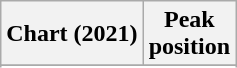<table class="wikitable sortable plainrowheaders" style="text-align:center">
<tr>
<th scope="col">Chart (2021)</th>
<th scope="col">Peak<br>position</th>
</tr>
<tr>
</tr>
<tr>
</tr>
<tr>
</tr>
<tr>
</tr>
<tr>
</tr>
</table>
